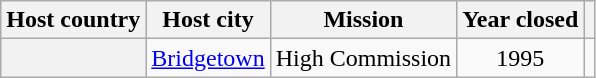<table class="wikitable plainrowheaders" style="text-align:center;">
<tr>
<th scope="col">Host country</th>
<th scope="col">Host city</th>
<th scope="col">Mission</th>
<th scope="col">Year closed</th>
<th scope="col"></th>
</tr>
<tr>
<th scope="row"></th>
<td><a href='#'>Bridgetown</a></td>
<td>High Commission</td>
<td>1995</td>
<td></td>
</tr>
</table>
